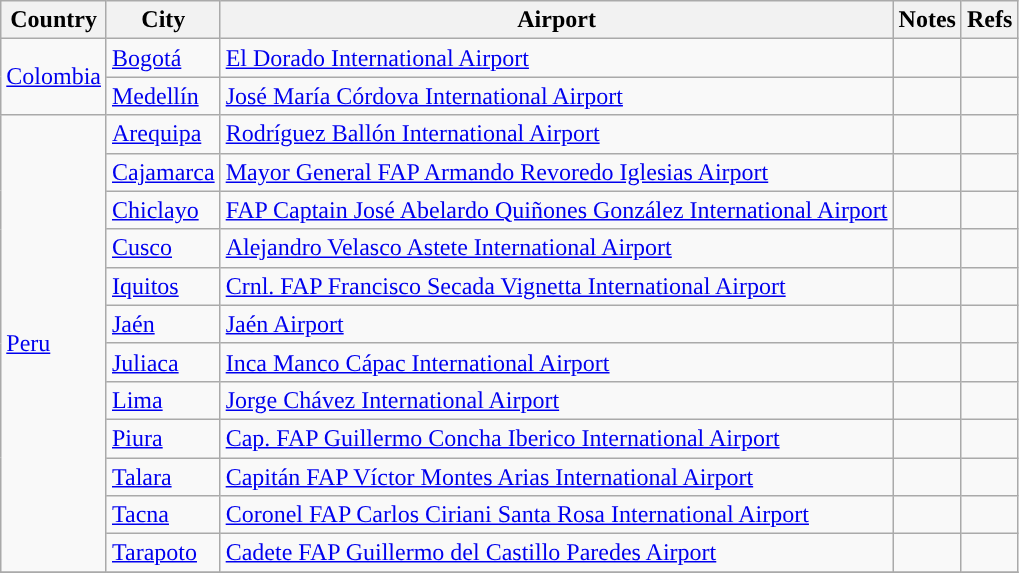<table class="sortable wikitable">
<tr>
<th>Country</th>
<th>City</th>
<th>Airport</th>
<th>Notes</th>
<th class="unsortable">Refs</th>
</tr>
<tr>
<td rowspan=2><a href='#'>Colombia</a></td>
<td><a href='#'>Bogotá</a></td>
<td><a href='#'>El Dorado International Airport</a></td>
<td align=center></td>
<td></td>
</tr>
<tr>
<td><a href='#'>Medellín</a></td>
<td><a href='#'>José María Córdova International Airport</a></td>
<td align=center></td>
<td></td>
</tr>
<tr>
<td rowspan=12><a href='#'>Peru</a></td>
<td><a href='#'>Arequipa</a></td>
<td><a href='#'>Rodríguez Ballón International Airport</a></td>
<td></td>
<td></td>
</tr>
<tr>
<td><a href='#'>Cajamarca</a></td>
<td><a href='#'>Mayor General FAP Armando Revoredo Iglesias Airport</a></td>
<td></td>
<td></td>
</tr>
<tr>
<td><a href='#'>Chiclayo</a></td>
<td><a href='#'>FAP Captain José Abelardo Quiñones González International Airport</a></td>
<td></td>
<td></td>
</tr>
<tr>
<td><a href='#'>Cusco</a></td>
<td><a href='#'>Alejandro Velasco Astete International Airport</a></td>
<td align=center></td>
<td></td>
</tr>
<tr>
<td><a href='#'>Iquitos</a></td>
<td><a href='#'>Crnl. FAP Francisco Secada Vignetta International Airport</a></td>
<td></td>
<td></td>
</tr>
<tr>
<td><a href='#'>Jaén</a></td>
<td><a href='#'>Jaén Airport</a></td>
<td></td>
<td></td>
</tr>
<tr>
<td><a href='#'>Juliaca</a></td>
<td><a href='#'>Inca Manco Cápac International Airport</a></td>
<td></td>
<td></td>
</tr>
<tr>
<td><a href='#'>Lima</a></td>
<td><a href='#'>Jorge Chávez International Airport</a></td>
<td></td>
<td></td>
</tr>
<tr>
<td><a href='#'>Piura</a></td>
<td><a href='#'>Cap. FAP Guillermo Concha Iberico International Airport</a></td>
<td></td>
<td></td>
</tr>
<tr>
<td><a href='#'>Talara</a></td>
<td><a href='#'>Capitán FAP Víctor Montes Arias International Airport</a></td>
<td></td>
<td></td>
</tr>
<tr>
<td><a href='#'>Tacna</a></td>
<td><a href='#'>Coronel FAP Carlos Ciriani Santa Rosa International Airport</a></td>
<td></td>
<td></td>
</tr>
<tr>
<td><a href='#'>Tarapoto</a></td>
<td><a href='#'>Cadete FAP Guillermo del Castillo Paredes Airport</a></td>
<td></td>
<td></td>
</tr>
<tr>
</tr>
</table>
